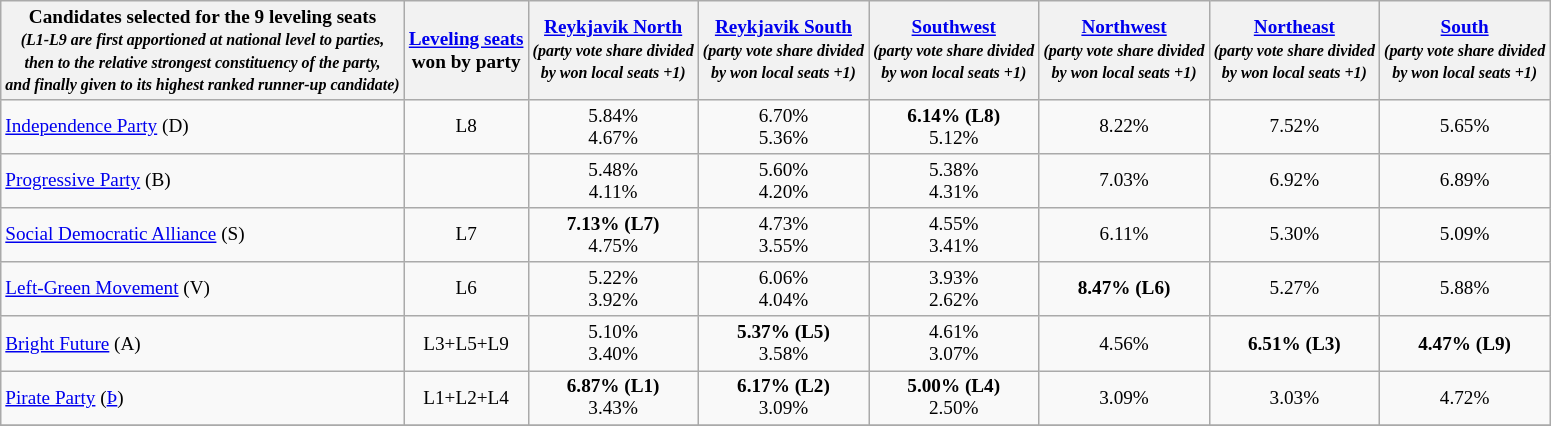<table class="wikitable" style="font-size: 80%;">
<tr>
<th>Candidates selected for the 9 leveling seats<br><small><em>(L1-L9 are first apportioned at national level to parties,<br> then to the relative strongest constituency of the party,<br> and finally given to its highest ranked runner-up candidate)</em></small></th>
<th><a href='#'>Leveling seats</a><br>won by party</th>
<th><a href='#'>Reykjavik North</a><br><small><em>(party vote share divided<br>by won local seats +1)</em></small></th>
<th><a href='#'>Reykjavik South</a><br><small><em>(party vote share divided<br>by won local seats +1)</em></small></th>
<th><a href='#'>Southwest</a><br><small><em>(party vote share divided<br>by won local seats +1)</em></small></th>
<th><a href='#'>Northwest</a><br><small><em>(party vote share divided<br>by won local seats +1)</em></small></th>
<th><a href='#'>Northeast</a><br><small><em>(party vote share divided<br>by won local seats +1)</em></small></th>
<th><a href='#'>South</a><br><small><em>(party vote share divided<br>by won local seats +1)</em></small></th>
</tr>
<tr style="text-align:center;">
<td style="text-align:left;"><a href='#'>Independence Party</a> (D)</td>
<td>L8</td>
<td>5.84%<br>4.67%</td>
<td>6.70%<br>5.36%</td>
<td><strong>6.14% (L8)</strong><br>5.12%</td>
<td>8.22%</td>
<td>7.52%</td>
<td>5.65%</td>
</tr>
<tr style="text-align:center;">
<td style="text-align:left;"><a href='#'>Progressive Party</a> (B)</td>
<td></td>
<td>5.48%<br>4.11%</td>
<td>5.60%<br>4.20%</td>
<td>5.38%<br>4.31%</td>
<td>7.03%</td>
<td>6.92%</td>
<td>6.89%</td>
</tr>
<tr style="text-align:center;">
<td style="text-align:left;"><a href='#'>Social Democratic Alliance</a> (S)</td>
<td>L7</td>
<td><strong>7.13% (L7)</strong><br>4.75%</td>
<td>4.73%<br>3.55%</td>
<td>4.55%<br>3.41%</td>
<td>6.11%</td>
<td>5.30%</td>
<td>5.09%</td>
</tr>
<tr style="text-align:center;">
<td style="text-align:left;"><a href='#'>Left-Green Movement</a> (V)</td>
<td>L6</td>
<td>5.22%<br>3.92%</td>
<td>6.06%<br>4.04%</td>
<td>3.93%<br>2.62%</td>
<td><strong>8.47% (L6)</strong></td>
<td>5.27%</td>
<td>5.88%</td>
</tr>
<tr style="text-align:center;">
<td style="text-align:left;"><a href='#'>Bright Future</a> (A)</td>
<td>L3+L5+L9</td>
<td>5.10%<br>3.40%</td>
<td><strong>5.37% (L5)</strong><br>3.58%</td>
<td>4.61%<br>3.07%</td>
<td>4.56%</td>
<td><strong>6.51% (L3)</strong></td>
<td><strong>4.47% (L9)</strong></td>
</tr>
<tr style="text-align:center;">
<td style="text-align:left;"><a href='#'>Pirate Party</a> (<a href='#'>Þ</a>)</td>
<td>L1+L2+L4</td>
<td><strong>6.87% (L1)</strong><br>3.43%</td>
<td><strong>6.17% (L2)</strong><br>3.09%</td>
<td><strong>5.00% (L4)</strong><br>2.50%</td>
<td>3.09%</td>
<td>3.03%</td>
<td>4.72%</td>
</tr>
<tr>
</tr>
</table>
